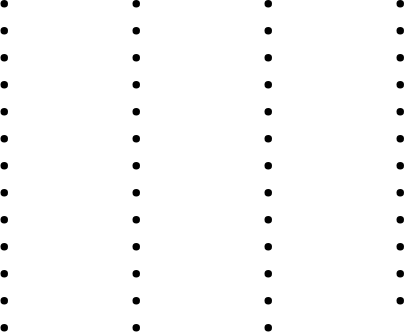<table>
<tr>
<td><br><ul><li></li><li></li><li></li><li></li><li></li><li></li><li></li><li></li><li></li><li></li><li></li><li></li><li></li></ul></td>
<td width=40></td>
<td valign=top><br><ul><li></li><li></li><li></li><li></li><li></li><li></li><li></li><li></li><li></li><li></li><li></li><li></li><li></li></ul></td>
<td width=40></td>
<td valign=top><br><ul><li></li><li></li><li></li><li></li><li></li><li></li><li></li><li></li><li></li><li></li><li></li><li></li><li></li></ul></td>
<td width=40></td>
<td valign=top><br><ul><li></li><li></li><li></li><li></li><li></li><li></li><li></li><li></li><li></li><li></li><li></li><li></li></ul></td>
</tr>
</table>
